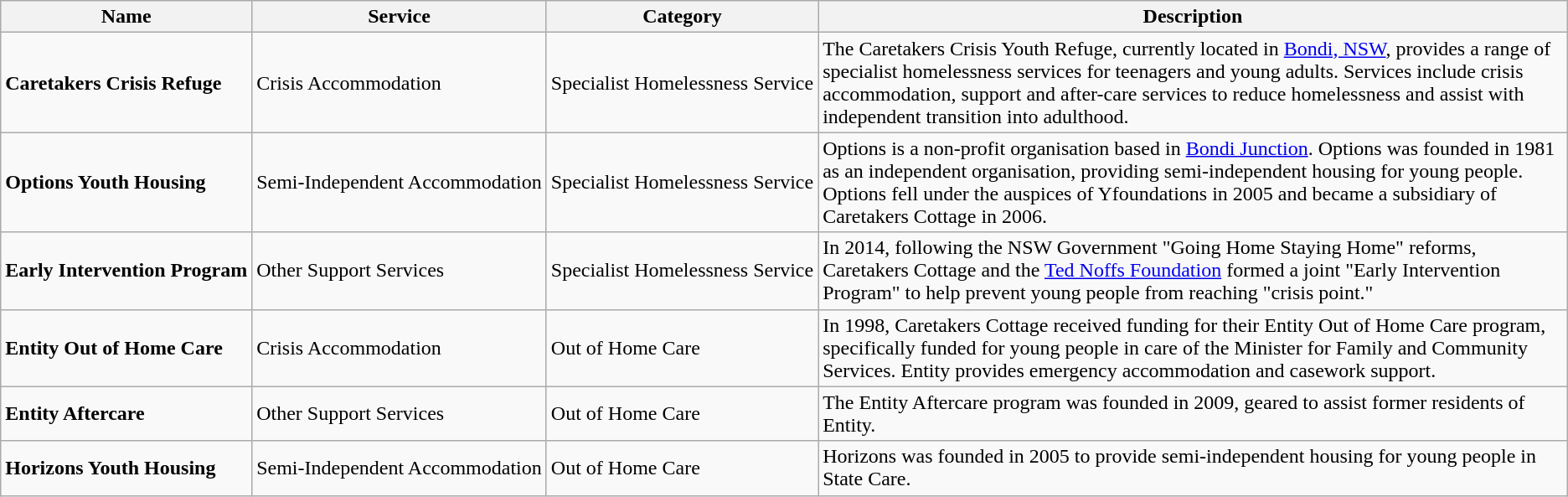<table class="wikitable sortable" border="1">
<tr>
<th scope="col">Name</th>
<th scope="col">Service</th>
<th scope="col">Category</th>
<th scope="col">Description</th>
</tr>
<tr>
<td style="white-space: nowrap;"><strong>Caretakers Crisis Refuge</strong></td>
<td style="white-space: nowrap;">Crisis Accommodation</td>
<td style="white-space: nowrap;">Specialist Homelessness Service</td>
<td>The Caretakers Crisis Youth Refuge, currently located in <a href='#'>Bondi, NSW</a>, provides a range of specialist homelessness services for teenagers and young adults. Services include crisis accommodation, support and after-care services to reduce homelessness and assist with independent transition into adulthood.</td>
</tr>
<tr>
<td style="white-space: nowrap;"><strong>Options Youth Housing</strong></td>
<td style="white-space: nowrap;">Semi-Independent Accommodation</td>
<td style="white-space: nowrap;">Specialist Homelessness Service</td>
<td>Options is a non-profit organisation based in <a href='#'>Bondi Junction</a>. Options was founded in 1981 as an independent organisation, providing semi-independent housing for young people. Options fell under the auspices of Yfoundations in 2005 and became a subsidiary of Caretakers Cottage in 2006.</td>
</tr>
<tr>
<td style="white-space: nowrap;"><strong>Early Intervention Program</strong></td>
<td style="white-space: nowrap;">Other Support Services</td>
<td style="white-space: nowrap;">Specialist Homelessness Service</td>
<td>In 2014, following the NSW Government "Going Home Staying Home" reforms, Caretakers Cottage and the <a href='#'>Ted Noffs Foundation</a> formed a joint "Early Intervention Program" to help prevent young people from reaching "crisis point."</td>
</tr>
<tr>
<td style="white-space: nowrap;"><strong>Entity Out of Home Care</strong></td>
<td style="white-space: nowrap;">Crisis Accommodation</td>
<td style="white-space: nowrap;">Out of Home Care</td>
<td>In 1998, Caretakers Cottage received funding for their Entity Out of Home Care program, specifically funded for young people in care of the Minister for Family and Community Services. Entity provides emergency accommodation and casework support.</td>
</tr>
<tr>
<td style="white-space: nowrap;"><strong>Entity Aftercare</strong></td>
<td style="white-space: nowrap;">Other Support Services</td>
<td style="white-space: nowrap;">Out of Home Care</td>
<td>The Entity Aftercare program was founded in 2009, geared to assist former residents of Entity.</td>
</tr>
<tr>
<td style="white-space: nowrap;"><strong>Horizons Youth Housing</strong></td>
<td style="white-space: nowrap;">Semi-Independent Accommodation</td>
<td style="white-space: nowrap;">Out of Home Care</td>
<td>Horizons was founded in 2005 to provide semi-independent housing for young people in State Care.</td>
</tr>
</table>
